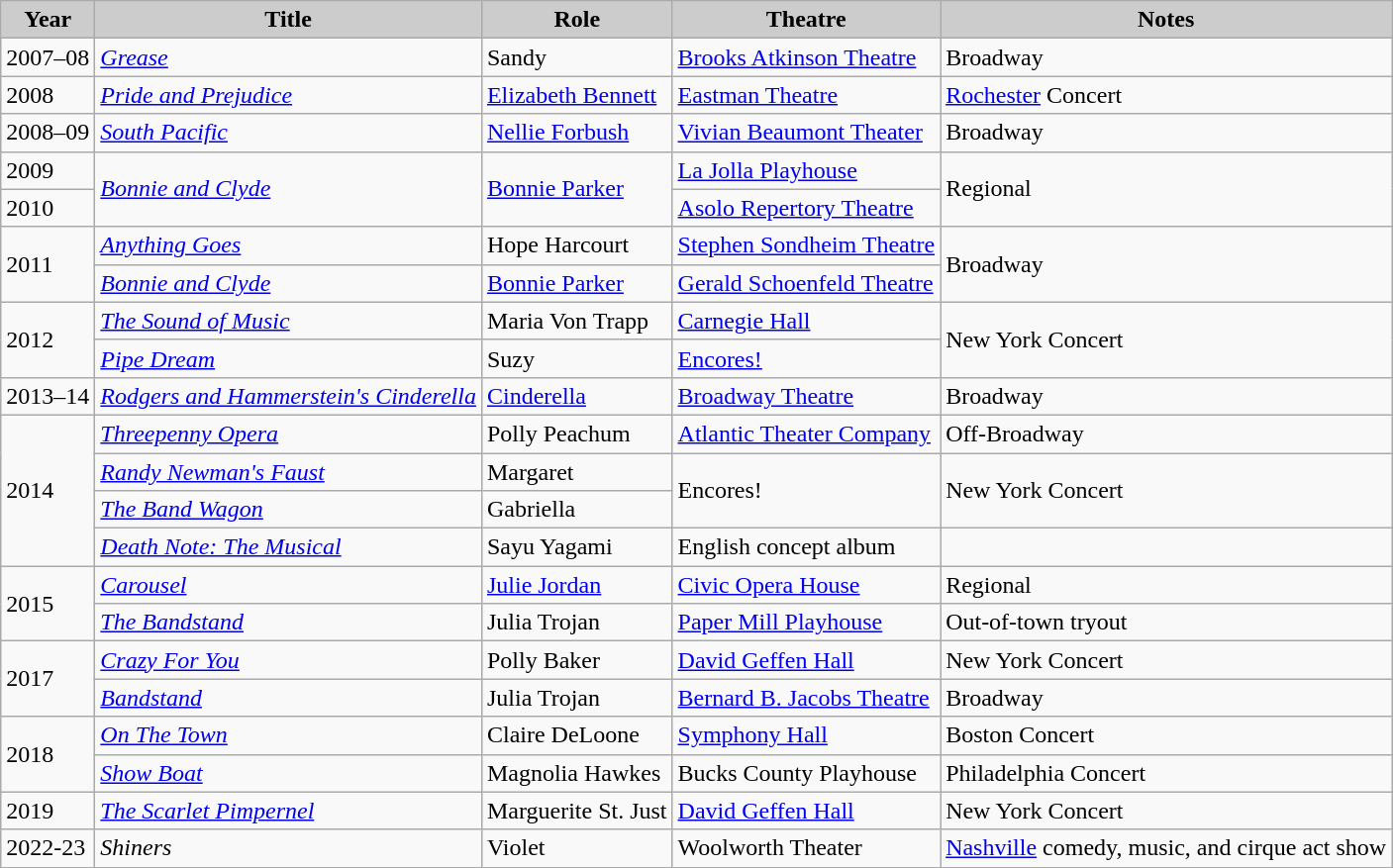<table class="wikitable">
<tr>
<th style="background:#ccc;">Year</th>
<th style="background:#ccc;">Title</th>
<th style="background:#ccc;">Role</th>
<th style="background:#ccc;">Theatre</th>
<th style="background:#ccc;">Notes</th>
</tr>
<tr>
<td>2007–08</td>
<td><em><a href='#'>Grease</a></em></td>
<td>Sandy</td>
<td><a href='#'>Brooks Atkinson Theatre</a></td>
<td>Broadway</td>
</tr>
<tr>
<td>2008</td>
<td><em><a href='#'>Pride and Prejudice</a></em></td>
<td><a href='#'>Elizabeth Bennett</a></td>
<td><a href='#'>Eastman Theatre</a></td>
<td><a href='#'>Rochester</a> Concert</td>
</tr>
<tr>
<td>2008–09</td>
<td><em><a href='#'>South Pacific</a></em></td>
<td><a href='#'>Nellie Forbush</a></td>
<td><a href='#'>Vivian Beaumont Theater</a></td>
<td>Broadway</td>
</tr>
<tr>
<td>2009</td>
<td rowspan=2><em><a href='#'>Bonnie and Clyde</a></em></td>
<td rowspan=2><a href='#'>Bonnie Parker</a></td>
<td><a href='#'>La Jolla Playhouse</a></td>
<td rowspan=2>Regional</td>
</tr>
<tr>
<td>2010</td>
<td><a href='#'>Asolo Repertory Theatre</a></td>
</tr>
<tr>
<td rowspan=2>2011</td>
<td><em><a href='#'>Anything Goes</a></em></td>
<td>Hope Harcourt</td>
<td><a href='#'>Stephen Sondheim Theatre</a></td>
<td rowspan=2>Broadway</td>
</tr>
<tr>
<td><em><a href='#'>Bonnie and Clyde</a></em></td>
<td><a href='#'>Bonnie Parker</a></td>
<td><a href='#'>Gerald Schoenfeld Theatre</a></td>
</tr>
<tr>
<td rowspan=2>2012</td>
<td><em><a href='#'>The Sound of Music</a></em></td>
<td>Maria Von Trapp</td>
<td><a href='#'>Carnegie Hall</a></td>
<td rowspan=2>New York Concert</td>
</tr>
<tr>
<td><em><a href='#'>Pipe Dream</a></em></td>
<td>Suzy</td>
<td><a href='#'>Encores!</a></td>
</tr>
<tr>
<td>2013–14</td>
<td><em><a href='#'>Rodgers and Hammerstein's Cinderella</a></em></td>
<td><a href='#'>Cinderella</a></td>
<td><a href='#'>Broadway Theatre</a></td>
<td>Broadway</td>
</tr>
<tr>
<td rowspan=4>2014</td>
<td><em><a href='#'>Threepenny Opera</a></em></td>
<td>Polly Peachum</td>
<td><a href='#'>Atlantic Theater Company</a></td>
<td>Off-Broadway</td>
</tr>
<tr>
<td><em><a href='#'>Randy Newman's Faust</a></em></td>
<td>Margaret</td>
<td rowspan=2>Encores!</td>
<td rowspan=2>New York Concert</td>
</tr>
<tr>
<td><em><a href='#'>The Band Wagon</a></em></td>
<td>Gabriella</td>
</tr>
<tr>
<td><em><a href='#'>Death Note: The Musical</a></em></td>
<td>Sayu Yagami</td>
<td>English concept album</td>
<td></td>
</tr>
<tr>
<td rowspan=2>2015</td>
<td><em><a href='#'>Carousel</a></em></td>
<td><a href='#'>Julie Jordan</a></td>
<td><a href='#'>Civic Opera House</a></td>
<td>Regional</td>
</tr>
<tr>
<td><em><a href='#'>The Bandstand</a></em></td>
<td>Julia Trojan</td>
<td><a href='#'>Paper Mill Playhouse</a></td>
<td>Out-of-town tryout</td>
</tr>
<tr>
<td rowspan=2>2017</td>
<td><em><a href='#'>Crazy For You</a></em></td>
<td>Polly Baker</td>
<td><a href='#'>David Geffen Hall</a></td>
<td>New York Concert</td>
</tr>
<tr>
<td><em><a href='#'>Bandstand</a></em></td>
<td>Julia Trojan</td>
<td><a href='#'>Bernard B. Jacobs Theatre</a></td>
<td>Broadway</td>
</tr>
<tr>
<td rowspan=2>2018</td>
<td><em><a href='#'>On The Town</a></em></td>
<td>Claire DeLoone</td>
<td><a href='#'>Symphony Hall</a></td>
<td>Boston Concert</td>
</tr>
<tr>
<td><em><a href='#'>Show Boat</a></em></td>
<td>Magnolia Hawkes</td>
<td>Bucks County Playhouse</td>
<td>Philadelphia Concert</td>
</tr>
<tr>
<td>2019</td>
<td><em><a href='#'>The Scarlet Pimpernel</a></em></td>
<td>Marguerite St. Just</td>
<td><a href='#'>David Geffen Hall</a></td>
<td>New York Concert</td>
</tr>
<tr>
<td>2022-23</td>
<td><em>Shiners</em></td>
<td>Violet</td>
<td>Woolworth Theater</td>
<td><a href='#'>Nashville</a> comedy, music, and cirque act show</td>
</tr>
</table>
